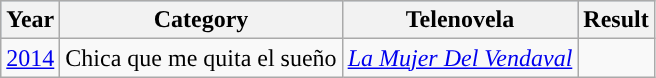<table class="wikitable">
<tr style="background:#b0c4de;">
<th>Year</th>
<th>Category</th>
<th>Telenovela</th>
<th>Result</th>
</tr>
<tr>
<td><a href='#'>2014</a></td>
<td>Chica que me quita el sueño</td>
<td><em><a href='#'>La Mujer Del Vendaval</a></em></td>
<td></td>
</tr>
</table>
